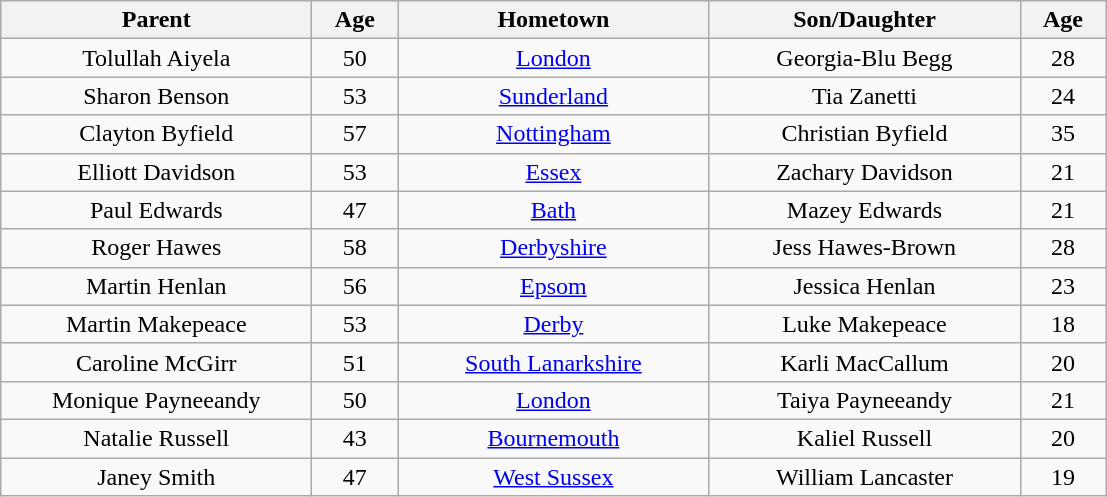<table class="wikitable sortable" style="text-align:center;">
<tr>
<th style="width:200px;"><strong>Parent</strong></th>
<th style="width:50px;"><strong>Age</strong></th>
<th style="width:200px;"><strong>Hometown</strong></th>
<th style="width:200px;"><strong>Son/Daughter</strong></th>
<th style="width:50px;"><strong>Age</strong></th>
</tr>
<tr>
<td>Tolullah Aiyela</td>
<td>50</td>
<td><a href='#'>London</a></td>
<td>Georgia-Blu Begg</td>
<td>28</td>
</tr>
<tr>
<td>Sharon Benson</td>
<td>53</td>
<td><a href='#'>Sunderland</a></td>
<td>Tia Zanetti</td>
<td>24</td>
</tr>
<tr>
<td>Clayton Byfield</td>
<td>57</td>
<td><a href='#'>Nottingham</a></td>
<td>Christian Byfield</td>
<td>35</td>
</tr>
<tr>
<td>Elliott Davidson</td>
<td>53</td>
<td><a href='#'>Essex</a></td>
<td>Zachary Davidson</td>
<td>21</td>
</tr>
<tr>
<td>Paul Edwards</td>
<td>47</td>
<td><a href='#'>Bath</a></td>
<td>Mazey Edwards</td>
<td>21</td>
</tr>
<tr>
<td>Roger Hawes</td>
<td>58</td>
<td><a href='#'>Derbyshire</a></td>
<td>Jess Hawes-Brown</td>
<td>28</td>
</tr>
<tr>
<td>Martin Henlan</td>
<td>56</td>
<td><a href='#'>Epsom</a></td>
<td>Jessica Henlan</td>
<td>23</td>
</tr>
<tr>
<td>Martin Makepeace</td>
<td>53</td>
<td><a href='#'>Derby</a></td>
<td>Luke Makepeace</td>
<td>18</td>
</tr>
<tr>
<td>Caroline McGirr</td>
<td>51</td>
<td><a href='#'>South Lanarkshire</a></td>
<td>Karli MacCallum</td>
<td>20</td>
</tr>
<tr>
<td>Monique Payneeandy</td>
<td>50</td>
<td><a href='#'>London</a></td>
<td>Taiya Payneeandy</td>
<td>21</td>
</tr>
<tr>
<td>Natalie Russell</td>
<td>43</td>
<td><a href='#'>Bournemouth</a></td>
<td>Kaliel Russell</td>
<td>20</td>
</tr>
<tr>
<td>Janey Smith</td>
<td>47</td>
<td><a href='#'>West Sussex</a></td>
<td>William Lancaster</td>
<td>19</td>
</tr>
</table>
